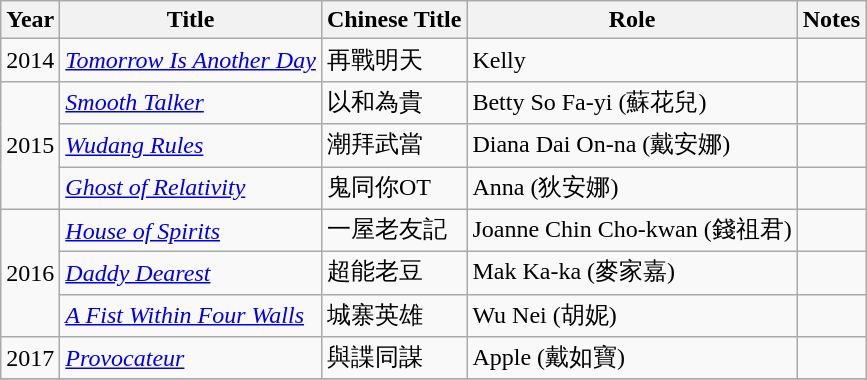<table class="wikitable sortable">
<tr>
<th>Year</th>
<th>Title</th>
<th>Chinese Title</th>
<th>Role</th>
<th>Notes</th>
</tr>
<tr>
<td>2014</td>
<td><em><a href='#'>Tomorrow Is Another Day</a></em></td>
<td>再戰明天</td>
<td>Kelly</td>
<td></td>
</tr>
<tr>
<td rowspan=3>2015</td>
<td><em><a href='#'>Smooth Talker</a></em></td>
<td>以和為貴</td>
<td>Betty So Fa-yi (蘇花兒)</td>
<td></td>
</tr>
<tr>
<td><em><a href='#'>Wudang Rules</a></em></td>
<td>潮拜武當</td>
<td>Diana Dai On-na (戴安娜)</td>
<td></td>
</tr>
<tr>
<td><em><a href='#'>Ghost of Relativity</a></em></td>
<td>鬼同你OT</td>
<td>Anna (狄安娜)</td>
<td></td>
</tr>
<tr>
<td rowspan=3>2016</td>
<td><em><a href='#'>House of Spirits</a></em></td>
<td>一屋老友記</td>
<td>Joanne Chin Cho-kwan (錢祖君)</td>
<td></td>
</tr>
<tr>
<td><em><a href='#'>Daddy Dearest</a></em></td>
<td>超能老豆</td>
<td>Mak Ka-ka (麥家嘉)</td>
<td></td>
</tr>
<tr>
<td><em><a href='#'>A Fist Within Four Walls</a></em></td>
<td>城寨英雄</td>
<td>Wu Nei (胡妮)</td>
<td></td>
</tr>
<tr>
<td rowspan=1>2017</td>
<td><em><a href='#'>Provocateur</a></em></td>
<td>與諜同謀</td>
<td>Apple (戴如寶)</td>
<td></td>
</tr>
<tr>
</tr>
</table>
